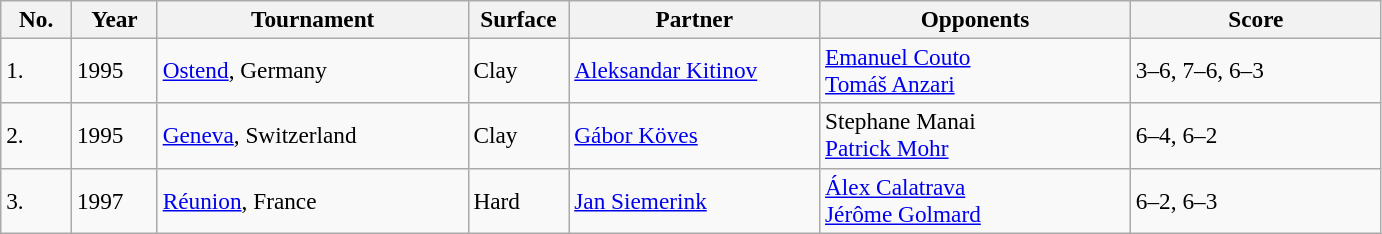<table class="sortable wikitable" style=font-size:97%>
<tr>
<th width=40>No.</th>
<th width=50>Year</th>
<th width=200>Tournament</th>
<th width=60>Surface</th>
<th width=160>Partner</th>
<th width=200>Opponents</th>
<th width=160>Score</th>
</tr>
<tr>
<td>1.</td>
<td>1995</td>
<td><a href='#'>Ostend</a>, Germany</td>
<td>Clay</td>
<td> <a href='#'>Aleksandar Kitinov</a></td>
<td> <a href='#'>Emanuel Couto</a><br> <a href='#'>Tomáš Anzari</a></td>
<td>3–6, 7–6, 6–3</td>
</tr>
<tr>
<td>2.</td>
<td>1995</td>
<td><a href='#'>Geneva</a>, Switzerland</td>
<td>Clay</td>
<td> <a href='#'>Gábor Köves</a></td>
<td> Stephane Manai<br> <a href='#'>Patrick Mohr</a></td>
<td>6–4, 6–2</td>
</tr>
<tr>
<td>3.</td>
<td>1997</td>
<td><a href='#'>Réunion</a>, France</td>
<td>Hard</td>
<td> <a href='#'>Jan Siemerink</a></td>
<td> <a href='#'>Álex Calatrava</a><br> <a href='#'>Jérôme Golmard</a></td>
<td>6–2, 6–3</td>
</tr>
</table>
